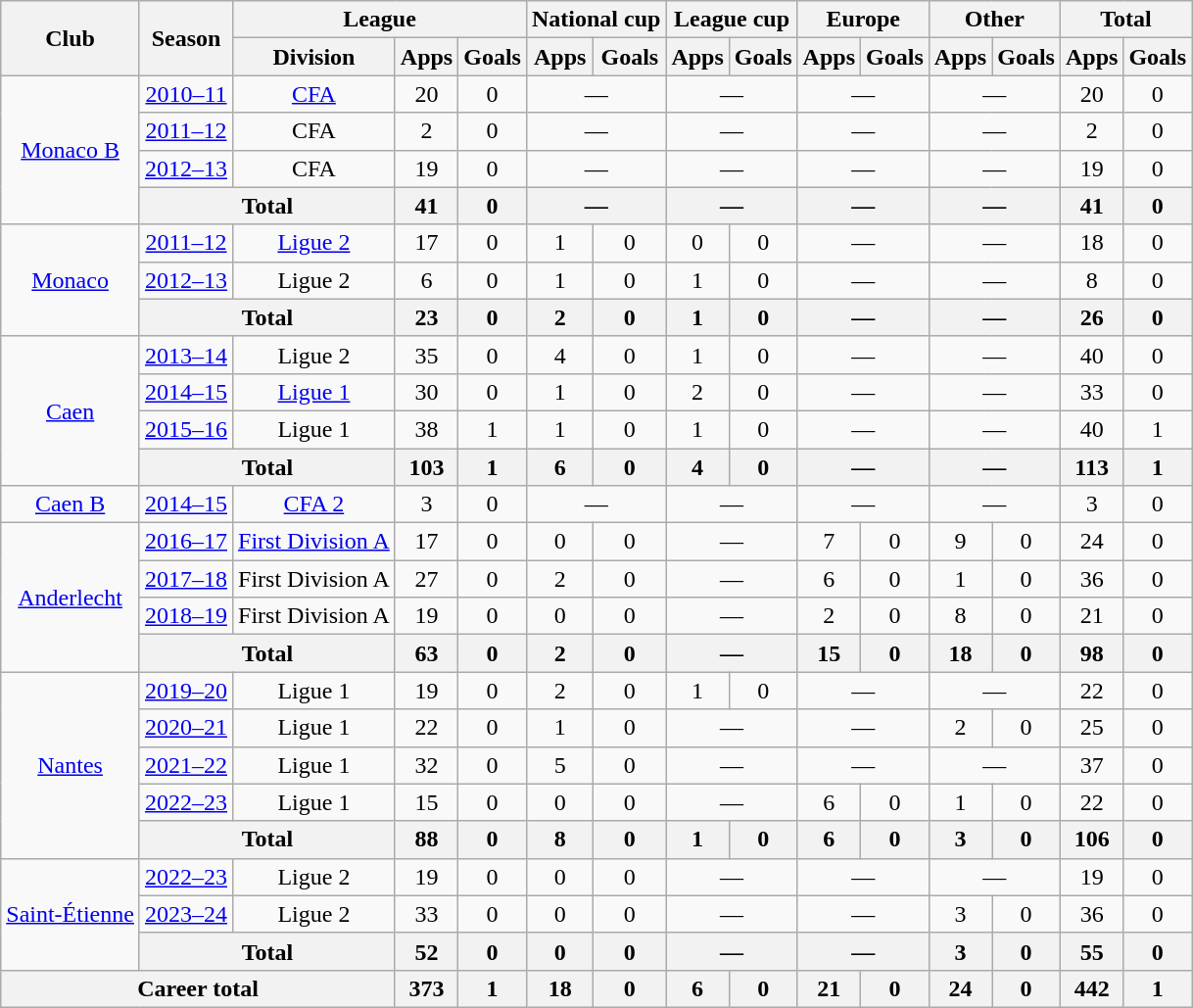<table class="wikitable" style="text-align:center">
<tr>
<th rowspan="2">Club</th>
<th rowspan="2">Season</th>
<th colspan="3">League</th>
<th colspan="2">National cup</th>
<th colspan="2">League cup</th>
<th colspan="2">Europe</th>
<th colspan="2">Other</th>
<th colspan="2">Total</th>
</tr>
<tr>
<th>Division</th>
<th>Apps</th>
<th>Goals</th>
<th>Apps</th>
<th>Goals</th>
<th>Apps</th>
<th>Goals</th>
<th>Apps</th>
<th>Goals</th>
<th>Apps</th>
<th>Goals</th>
<th>Apps</th>
<th>Goals</th>
</tr>
<tr>
<td rowspan="4"><a href='#'>Monaco B</a></td>
<td><a href='#'>2010–11</a></td>
<td><a href='#'>CFA</a></td>
<td>20</td>
<td>0</td>
<td colspan="2">—</td>
<td colspan="2">—</td>
<td colspan="2">—</td>
<td colspan="2">—</td>
<td>20</td>
<td>0</td>
</tr>
<tr>
<td><a href='#'>2011–12</a></td>
<td>CFA</td>
<td>2</td>
<td>0</td>
<td colspan="2">—</td>
<td colspan="2">—</td>
<td colspan="2">—</td>
<td colspan="2">—</td>
<td>2</td>
<td>0</td>
</tr>
<tr>
<td><a href='#'>2012–13</a></td>
<td>CFA</td>
<td>19</td>
<td>0</td>
<td colspan="2">—</td>
<td colspan="2">—</td>
<td colspan="2">—</td>
<td colspan="2">—</td>
<td>19</td>
<td>0</td>
</tr>
<tr>
<th colspan="2">Total</th>
<th>41</th>
<th>0</th>
<th colspan="2">—</th>
<th colspan="2">—</th>
<th colspan="2">—</th>
<th colspan="2">—</th>
<th>41</th>
<th>0</th>
</tr>
<tr>
<td rowspan="3"><a href='#'>Monaco</a></td>
<td><a href='#'>2011–12</a></td>
<td><a href='#'>Ligue 2</a></td>
<td>17</td>
<td>0</td>
<td>1</td>
<td>0</td>
<td>0</td>
<td>0</td>
<td colspan="2">—</td>
<td colspan="2">—</td>
<td>18</td>
<td>0</td>
</tr>
<tr>
<td><a href='#'>2012–13</a></td>
<td>Ligue 2</td>
<td>6</td>
<td>0</td>
<td>1</td>
<td>0</td>
<td>1</td>
<td>0</td>
<td colspan="2">—</td>
<td colspan="2">—</td>
<td>8</td>
<td>0</td>
</tr>
<tr>
<th colspan="2">Total</th>
<th>23</th>
<th>0</th>
<th>2</th>
<th>0</th>
<th>1</th>
<th>0</th>
<th colspan="2">—</th>
<th colspan="2">—</th>
<th>26</th>
<th>0</th>
</tr>
<tr>
<td rowspan="4"><a href='#'>Caen</a></td>
<td><a href='#'>2013–14</a></td>
<td>Ligue 2</td>
<td>35</td>
<td>0</td>
<td>4</td>
<td>0</td>
<td>1</td>
<td>0</td>
<td colspan="2">—</td>
<td colspan="2">—</td>
<td>40</td>
<td>0</td>
</tr>
<tr>
<td><a href='#'>2014–15</a></td>
<td><a href='#'>Ligue 1</a></td>
<td>30</td>
<td>0</td>
<td>1</td>
<td>0</td>
<td>2</td>
<td>0</td>
<td colspan="2">—</td>
<td colspan="2">—</td>
<td>33</td>
<td>0</td>
</tr>
<tr>
<td><a href='#'>2015–16</a></td>
<td>Ligue 1</td>
<td>38</td>
<td>1</td>
<td>1</td>
<td>0</td>
<td>1</td>
<td>0</td>
<td colspan="2">—</td>
<td colspan="2">—</td>
<td>40</td>
<td>1</td>
</tr>
<tr>
<th colspan="2">Total</th>
<th>103</th>
<th>1</th>
<th>6</th>
<th>0</th>
<th>4</th>
<th>0</th>
<th colspan="2">—</th>
<th colspan="2">—</th>
<th>113</th>
<th>1</th>
</tr>
<tr>
<td><a href='#'>Caen B</a></td>
<td><a href='#'>2014–15</a></td>
<td><a href='#'>CFA 2</a></td>
<td>3</td>
<td>0</td>
<td colspan="2">—</td>
<td colspan="2">—</td>
<td colspan="2">—</td>
<td colspan="2">—</td>
<td>3</td>
<td>0</td>
</tr>
<tr>
<td rowspan="4"><a href='#'>Anderlecht</a></td>
<td><a href='#'>2016–17</a></td>
<td><a href='#'>First Division A</a></td>
<td>17</td>
<td>0</td>
<td>0</td>
<td>0</td>
<td colspan="2">—</td>
<td>7</td>
<td>0</td>
<td>9</td>
<td>0</td>
<td>24</td>
<td>0</td>
</tr>
<tr>
<td><a href='#'>2017–18</a></td>
<td>First Division A</td>
<td>27</td>
<td>0</td>
<td>2</td>
<td>0</td>
<td colspan="2">—</td>
<td>6</td>
<td>0</td>
<td>1</td>
<td>0</td>
<td>36</td>
<td>0</td>
</tr>
<tr>
<td><a href='#'>2018–19</a></td>
<td>First Division A</td>
<td>19</td>
<td>0</td>
<td>0</td>
<td>0</td>
<td colspan="2">—</td>
<td>2</td>
<td>0</td>
<td>8</td>
<td>0</td>
<td>21</td>
<td>0</td>
</tr>
<tr>
<th colspan="2">Total</th>
<th>63</th>
<th>0</th>
<th>2</th>
<th>0</th>
<th colspan="2">—</th>
<th>15</th>
<th>0</th>
<th>18</th>
<th>0</th>
<th>98</th>
<th>0</th>
</tr>
<tr>
<td rowspan="5"><a href='#'>Nantes</a></td>
<td><a href='#'>2019–20</a></td>
<td>Ligue 1</td>
<td>19</td>
<td>0</td>
<td>2</td>
<td>0</td>
<td>1</td>
<td>0</td>
<td colspan="2">—</td>
<td colspan="2">—</td>
<td>22</td>
<td>0</td>
</tr>
<tr>
<td><a href='#'>2020–21</a></td>
<td>Ligue 1</td>
<td>22</td>
<td>0</td>
<td>1</td>
<td>0</td>
<td colspan="2">—</td>
<td colspan="2">—</td>
<td>2</td>
<td>0</td>
<td>25</td>
<td>0</td>
</tr>
<tr>
<td><a href='#'>2021–22</a></td>
<td>Ligue 1</td>
<td>32</td>
<td>0</td>
<td>5</td>
<td>0</td>
<td colspan="2">—</td>
<td colspan="2">—</td>
<td colspan="2">—</td>
<td>37</td>
<td>0</td>
</tr>
<tr>
<td><a href='#'>2022–23</a></td>
<td>Ligue 1</td>
<td>15</td>
<td>0</td>
<td>0</td>
<td>0</td>
<td colspan="2">—</td>
<td>6</td>
<td>0</td>
<td>1</td>
<td>0</td>
<td>22</td>
<td>0</td>
</tr>
<tr>
<th colspan="2">Total</th>
<th>88</th>
<th>0</th>
<th>8</th>
<th>0</th>
<th>1</th>
<th>0</th>
<th>6</th>
<th>0</th>
<th>3</th>
<th>0</th>
<th>106</th>
<th>0</th>
</tr>
<tr>
<td rowspan="3"><a href='#'>Saint-Étienne</a></td>
<td><a href='#'>2022–23</a></td>
<td>Ligue 2</td>
<td>19</td>
<td>0</td>
<td>0</td>
<td>0</td>
<td colspan="2">—</td>
<td colspan="2">—</td>
<td colspan="2">—</td>
<td>19</td>
<td>0</td>
</tr>
<tr>
<td><a href='#'>2023–24</a></td>
<td>Ligue 2</td>
<td>33</td>
<td>0</td>
<td>0</td>
<td>0</td>
<td colspan="2">—</td>
<td colspan="2">—</td>
<td>3</td>
<td>0</td>
<td>36</td>
<td>0</td>
</tr>
<tr>
<th colspan="2">Total</th>
<th>52</th>
<th>0</th>
<th>0</th>
<th>0</th>
<th colspan="2">—</th>
<th colspan="2">—</th>
<th>3</th>
<th>0</th>
<th>55</th>
<th>0</th>
</tr>
<tr>
<th colspan="3">Career total</th>
<th>373</th>
<th>1</th>
<th>18</th>
<th>0</th>
<th>6</th>
<th>0</th>
<th>21</th>
<th>0</th>
<th>24</th>
<th>0</th>
<th>442</th>
<th>1</th>
</tr>
</table>
